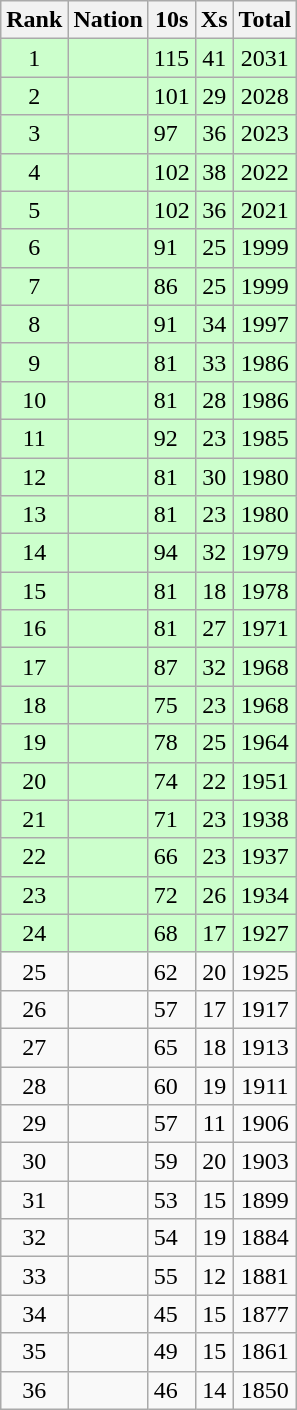<table class="wikitable sortable" style="text-align:center">
<tr>
<th>Rank</th>
<th>Nation</th>
<th>10s</th>
<th>Xs</th>
<th>Total</th>
</tr>
<tr bgcolor=ccffcc>
<td>1</td>
<td align=left></td>
<td align=left>115</td>
<td>41</td>
<td>2031</td>
</tr>
<tr bgcolor=ccffcc>
<td>2</td>
<td align=left></td>
<td align=left>101</td>
<td>29</td>
<td>2028</td>
</tr>
<tr bgcolor=ccffcc>
<td>3</td>
<td align=left></td>
<td align=left>97</td>
<td>36</td>
<td>2023</td>
</tr>
<tr bgcolor=ccffcc>
<td>4</td>
<td align=left></td>
<td align=left>102</td>
<td>38</td>
<td>2022</td>
</tr>
<tr bgcolor=ccffcc>
<td>5</td>
<td align=left></td>
<td align=left>102</td>
<td>36</td>
<td>2021</td>
</tr>
<tr bgcolor=ccffcc>
<td>6</td>
<td align=left></td>
<td align=left>91</td>
<td>25</td>
<td>1999</td>
</tr>
<tr bgcolor=ccffcc>
<td>7</td>
<td align=left></td>
<td align=left>86</td>
<td>25</td>
<td>1999</td>
</tr>
<tr bgcolor=ccffcc>
<td>8</td>
<td align=left></td>
<td align=left>91</td>
<td>34</td>
<td>1997</td>
</tr>
<tr bgcolor=ccffcc>
<td>9</td>
<td align=left></td>
<td align=left>81</td>
<td>33</td>
<td>1986</td>
</tr>
<tr bgcolor=ccffcc>
<td>10</td>
<td align=left></td>
<td align=left>81</td>
<td>28</td>
<td>1986</td>
</tr>
<tr bgcolor=ccffcc>
<td>11</td>
<td align=left></td>
<td align=left>92</td>
<td>23</td>
<td>1985</td>
</tr>
<tr bgcolor=ccffcc>
<td>12</td>
<td align=left></td>
<td align=left>81</td>
<td>30</td>
<td>1980</td>
</tr>
<tr bgcolor=ccffcc>
<td>13</td>
<td align=left></td>
<td align=left>81</td>
<td>23</td>
<td>1980</td>
</tr>
<tr bgcolor=ccffcc>
<td>14</td>
<td align=left></td>
<td align=left>94</td>
<td>32</td>
<td>1979</td>
</tr>
<tr bgcolor=ccffcc>
<td>15</td>
<td align=left></td>
<td align=left>81</td>
<td>18</td>
<td>1978</td>
</tr>
<tr bgcolor=ccffcc>
<td>16</td>
<td align=left></td>
<td align=left>81</td>
<td>27</td>
<td>1971</td>
</tr>
<tr bgcolor=ccffcc>
<td>17</td>
<td align=left></td>
<td align=left>87</td>
<td>32</td>
<td>1968</td>
</tr>
<tr bgcolor=ccffcc>
<td>18</td>
<td align=left></td>
<td align=left>75</td>
<td>23</td>
<td>1968</td>
</tr>
<tr bgcolor=ccffcc>
<td>19</td>
<td align=left></td>
<td align=left>78</td>
<td>25</td>
<td>1964</td>
</tr>
<tr bgcolor=ccffcc>
<td>20</td>
<td align=left></td>
<td align=left>74</td>
<td>22</td>
<td>1951</td>
</tr>
<tr bgcolor=ccffcc>
<td>21</td>
<td align=left></td>
<td align=left>71</td>
<td>23</td>
<td>1938</td>
</tr>
<tr bgcolor=ccffcc>
<td>22</td>
<td align=left></td>
<td align=left>66</td>
<td>23</td>
<td>1937</td>
</tr>
<tr bgcolor=ccffcc>
<td>23</td>
<td align=left></td>
<td align=left>72</td>
<td>26</td>
<td>1934</td>
</tr>
<tr bgcolor=ccffcc>
<td>24</td>
<td align=left></td>
<td align=left>68</td>
<td>17</td>
<td>1927</td>
</tr>
<tr>
<td>25</td>
<td align=left></td>
<td align=left>62</td>
<td>20</td>
<td>1925</td>
</tr>
<tr>
<td>26</td>
<td align=left></td>
<td align=left>57</td>
<td>17</td>
<td>1917</td>
</tr>
<tr>
<td>27</td>
<td align=left></td>
<td align=left>65</td>
<td>18</td>
<td>1913</td>
</tr>
<tr>
<td>28</td>
<td align=left></td>
<td align=left>60</td>
<td>19</td>
<td>1911</td>
</tr>
<tr>
<td>29</td>
<td align=left></td>
<td align=left>57</td>
<td>11</td>
<td>1906</td>
</tr>
<tr>
<td>30</td>
<td align=left></td>
<td align=left>59</td>
<td>20</td>
<td>1903</td>
</tr>
<tr>
<td>31</td>
<td align=left></td>
<td align=left>53</td>
<td>15</td>
<td>1899</td>
</tr>
<tr>
<td>32</td>
<td align=left></td>
<td align=left>54</td>
<td>19</td>
<td>1884</td>
</tr>
<tr>
<td>33</td>
<td align=left></td>
<td align=left>55</td>
<td>12</td>
<td>1881</td>
</tr>
<tr>
<td>34</td>
<td align=left></td>
<td align=left>45</td>
<td>15</td>
<td>1877</td>
</tr>
<tr>
<td>35</td>
<td align=left></td>
<td align=left>49</td>
<td>15</td>
<td>1861</td>
</tr>
<tr>
<td>36</td>
<td align=left></td>
<td align=left>46</td>
<td>14</td>
<td>1850</td>
</tr>
</table>
